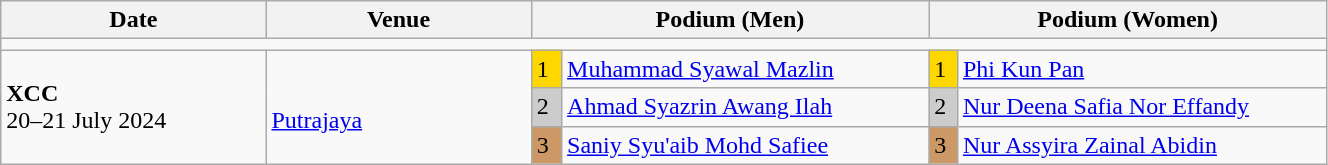<table class="wikitable" width=70%>
<tr>
<th>Date</th>
<th width=20%>Venue</th>
<th colspan=2 width=30%>Podium (Men)</th>
<th colspan=2 width=30%>Podium (Women)</th>
</tr>
<tr>
<td colspan=6></td>
</tr>
<tr>
<td rowspan=3><strong>XCC</strong> <br> 20–21 July 2024</td>
<td rowspan=3><br><a href='#'>Putrajaya</a></td>
<td bgcolor=FFD700>1</td>
<td><a href='#'>Muhammad Syawal Mazlin</a></td>
<td bgcolor=FFD700>1</td>
<td><a href='#'>Phi Kun Pan</a></td>
</tr>
<tr>
<td bgcolor=CCCCCC>2</td>
<td><a href='#'>Ahmad Syazrin Awang Ilah</a></td>
<td bgcolor=CCCCCC>2</td>
<td><a href='#'>Nur Deena Safia Nor Effandy</a></td>
</tr>
<tr>
<td bgcolor=CC9966>3</td>
<td><a href='#'>Saniy Syu'aib Mohd Safiee</a></td>
<td bgcolor=CC9966>3</td>
<td><a href='#'>Nur Assyira Zainal Abidin</a></td>
</tr>
</table>
